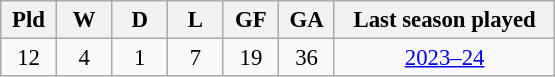<table class="wikitable" style="font-size:95%; text-align: center;">
<tr>
<th width="30">Pld</th>
<th width="30">W</th>
<th width="30">D</th>
<th width="30">L</th>
<th width="30">GF</th>
<th width="30">GA</th>
<th width="140">Last season played</th>
</tr>
<tr>
<td>12</td>
<td>4</td>
<td>1</td>
<td>7</td>
<td>19</td>
<td>36</td>
<td><a href='#'>2023–24</a></td>
</tr>
</table>
